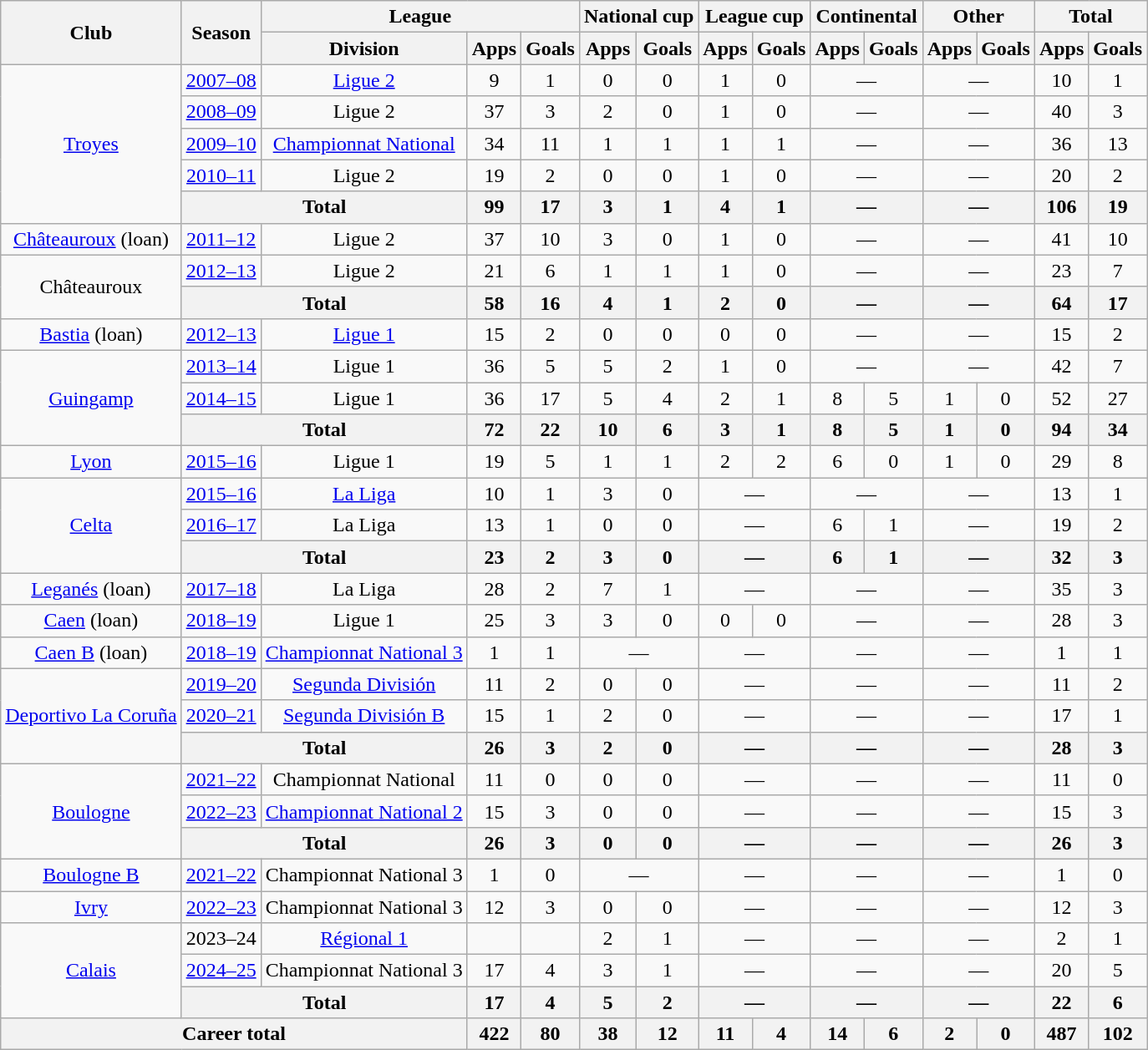<table class="wikitable" style="text-align:center">
<tr>
<th rowspan="2">Club</th>
<th rowspan="2">Season</th>
<th colspan="3">League</th>
<th colspan="2">National cup</th>
<th colspan="2">League cup</th>
<th colspan="2">Continental</th>
<th colspan="2">Other</th>
<th colspan="2">Total</th>
</tr>
<tr>
<th>Division</th>
<th>Apps</th>
<th>Goals</th>
<th>Apps</th>
<th>Goals</th>
<th>Apps</th>
<th>Goals</th>
<th>Apps</th>
<th>Goals</th>
<th>Apps</th>
<th>Goals</th>
<th>Apps</th>
<th>Goals</th>
</tr>
<tr>
<td rowspan="5"><a href='#'>Troyes</a></td>
<td><a href='#'>2007–08</a></td>
<td><a href='#'>Ligue 2</a></td>
<td>9</td>
<td>1</td>
<td>0</td>
<td>0</td>
<td>1</td>
<td>0</td>
<td colspan="2">—</td>
<td colspan="2">—</td>
<td>10</td>
<td>1</td>
</tr>
<tr>
<td><a href='#'>2008–09</a></td>
<td>Ligue 2</td>
<td>37</td>
<td>3</td>
<td>2</td>
<td>0</td>
<td>1</td>
<td>0</td>
<td colspan="2">—</td>
<td colspan="2">—</td>
<td>40</td>
<td>3</td>
</tr>
<tr>
<td><a href='#'>2009–10</a></td>
<td><a href='#'>Championnat National</a></td>
<td>34</td>
<td>11</td>
<td>1</td>
<td>1</td>
<td>1</td>
<td>1</td>
<td colspan="2">—</td>
<td colspan="2">—</td>
<td>36</td>
<td>13</td>
</tr>
<tr>
<td><a href='#'>2010–11</a></td>
<td>Ligue 2</td>
<td>19</td>
<td>2</td>
<td>0</td>
<td>0</td>
<td>1</td>
<td>0</td>
<td colspan="2">—</td>
<td colspan="2">—</td>
<td>20</td>
<td>2</td>
</tr>
<tr>
<th colspan="2">Total</th>
<th>99</th>
<th>17</th>
<th>3</th>
<th>1</th>
<th>4</th>
<th>1</th>
<th colspan="2">—</th>
<th colspan="2">—</th>
<th>106</th>
<th>19</th>
</tr>
<tr>
<td><a href='#'>Châteauroux</a> (loan)</td>
<td><a href='#'>2011–12</a></td>
<td>Ligue 2</td>
<td>37</td>
<td>10</td>
<td>3</td>
<td>0</td>
<td>1</td>
<td>0</td>
<td colspan="2">—</td>
<td colspan="2">—</td>
<td>41</td>
<td>10</td>
</tr>
<tr>
<td rowspan="2">Châteauroux</td>
<td><a href='#'>2012–13</a></td>
<td>Ligue 2</td>
<td>21</td>
<td>6</td>
<td>1</td>
<td>1</td>
<td>1</td>
<td>0</td>
<td colspan="2">—</td>
<td colspan="2">—</td>
<td>23</td>
<td>7</td>
</tr>
<tr>
<th colspan="2">Total</th>
<th>58</th>
<th>16</th>
<th>4</th>
<th>1</th>
<th>2</th>
<th>0</th>
<th colspan="2">—</th>
<th colspan="2">—</th>
<th>64</th>
<th>17</th>
</tr>
<tr>
<td><a href='#'>Bastia</a> (loan)</td>
<td><a href='#'>2012–13</a></td>
<td><a href='#'>Ligue 1</a></td>
<td>15</td>
<td>2</td>
<td>0</td>
<td>0</td>
<td>0</td>
<td>0</td>
<td colspan="2">—</td>
<td colspan="2">—</td>
<td>15</td>
<td>2</td>
</tr>
<tr>
<td rowspan="3"><a href='#'>Guingamp</a></td>
<td><a href='#'>2013–14</a></td>
<td>Ligue 1</td>
<td>36</td>
<td>5</td>
<td>5</td>
<td>2</td>
<td>1</td>
<td>0</td>
<td colspan="2">—</td>
<td colspan="2">—</td>
<td>42</td>
<td>7</td>
</tr>
<tr>
<td><a href='#'>2014–15</a></td>
<td>Ligue 1</td>
<td>36</td>
<td>17</td>
<td>5</td>
<td>4</td>
<td>2</td>
<td>1</td>
<td>8</td>
<td>5</td>
<td>1</td>
<td>0</td>
<td>52</td>
<td>27</td>
</tr>
<tr>
<th colspan="2">Total</th>
<th>72</th>
<th>22</th>
<th>10</th>
<th>6</th>
<th>3</th>
<th>1</th>
<th>8</th>
<th>5</th>
<th>1</th>
<th>0</th>
<th>94</th>
<th>34</th>
</tr>
<tr>
<td><a href='#'>Lyon</a></td>
<td><a href='#'>2015–16</a></td>
<td>Ligue 1</td>
<td>19</td>
<td>5</td>
<td>1</td>
<td>1</td>
<td>2</td>
<td>2</td>
<td>6</td>
<td>0</td>
<td>1</td>
<td>0</td>
<td>29</td>
<td>8</td>
</tr>
<tr>
<td rowspan="3"><a href='#'>Celta</a></td>
<td><a href='#'>2015–16</a></td>
<td><a href='#'>La Liga</a></td>
<td>10</td>
<td>1</td>
<td>3</td>
<td>0</td>
<td colspan="2">—</td>
<td colspan="2">—</td>
<td colspan="2">—</td>
<td>13</td>
<td>1</td>
</tr>
<tr>
<td><a href='#'>2016–17</a></td>
<td>La Liga</td>
<td>13</td>
<td>1</td>
<td>0</td>
<td>0</td>
<td colspan="2">—</td>
<td>6</td>
<td>1</td>
<td colspan="2">—</td>
<td>19</td>
<td>2</td>
</tr>
<tr>
<th colspan="2">Total</th>
<th>23</th>
<th>2</th>
<th>3</th>
<th>0</th>
<th colspan="2">—</th>
<th>6</th>
<th>1</th>
<th colspan="2">—</th>
<th>32</th>
<th>3</th>
</tr>
<tr>
<td><a href='#'>Leganés</a> (loan)</td>
<td><a href='#'>2017–18</a></td>
<td>La Liga</td>
<td>28</td>
<td>2</td>
<td>7</td>
<td>1</td>
<td colspan="2">—</td>
<td colspan="2">—</td>
<td colspan="2">—</td>
<td>35</td>
<td>3</td>
</tr>
<tr>
<td><a href='#'>Caen</a> (loan)</td>
<td><a href='#'>2018–19</a></td>
<td>Ligue 1</td>
<td>25</td>
<td>3</td>
<td>3</td>
<td>0</td>
<td>0</td>
<td>0</td>
<td colspan="2">—</td>
<td colspan="2">—</td>
<td>28</td>
<td>3</td>
</tr>
<tr>
<td><a href='#'>Caen B</a> (loan)</td>
<td><a href='#'>2018–19</a></td>
<td><a href='#'>Championnat National 3</a></td>
<td>1</td>
<td>1</td>
<td colspan="2">—</td>
<td colspan="2">—</td>
<td colspan="2">—</td>
<td colspan="2">—</td>
<td>1</td>
<td>1</td>
</tr>
<tr>
<td rowspan="3"><a href='#'>Deportivo La Coruña</a></td>
<td><a href='#'>2019–20</a></td>
<td><a href='#'>Segunda División</a></td>
<td>11</td>
<td>2</td>
<td>0</td>
<td>0</td>
<td colspan="2">—</td>
<td colspan="2">—</td>
<td colspan="2">—</td>
<td>11</td>
<td>2</td>
</tr>
<tr>
<td><a href='#'>2020–21</a></td>
<td><a href='#'>Segunda División B</a></td>
<td>15</td>
<td>1</td>
<td>2</td>
<td>0</td>
<td colspan="2">—</td>
<td colspan="2">—</td>
<td colspan="2">—</td>
<td>17</td>
<td>1</td>
</tr>
<tr>
<th colspan="2">Total</th>
<th>26</th>
<th>3</th>
<th>2</th>
<th>0</th>
<th colspan="2">—</th>
<th colspan="2">—</th>
<th colspan="2">—</th>
<th>28</th>
<th>3</th>
</tr>
<tr>
<td rowspan="3"><a href='#'>Boulogne</a></td>
<td><a href='#'>2021–22</a></td>
<td>Championnat National</td>
<td>11</td>
<td>0</td>
<td>0</td>
<td>0</td>
<td colspan="2">—</td>
<td colspan="2">—</td>
<td colspan="2">—</td>
<td>11</td>
<td>0</td>
</tr>
<tr>
<td><a href='#'>2022–23</a></td>
<td><a href='#'>Championnat National 2</a></td>
<td>15</td>
<td>3</td>
<td>0</td>
<td>0</td>
<td colspan="2">—</td>
<td colspan="2">—</td>
<td colspan="2">—</td>
<td>15</td>
<td>3</td>
</tr>
<tr>
<th colspan="2">Total</th>
<th>26</th>
<th>3</th>
<th>0</th>
<th>0</th>
<th colspan="2">—</th>
<th colspan="2">—</th>
<th colspan="2">—</th>
<th>26</th>
<th>3</th>
</tr>
<tr>
<td><a href='#'>Boulogne B</a></td>
<td><a href='#'>2021–22</a></td>
<td>Championnat National 3</td>
<td>1</td>
<td>0</td>
<td colspan="2">—</td>
<td colspan="2">—</td>
<td colspan="2">—</td>
<td colspan="2">—</td>
<td>1</td>
<td>0</td>
</tr>
<tr>
<td><a href='#'>Ivry</a></td>
<td><a href='#'>2022–23</a></td>
<td>Championnat National 3</td>
<td>12</td>
<td>3</td>
<td>0</td>
<td>0</td>
<td colspan="2">—</td>
<td colspan="2">—</td>
<td colspan="2">—</td>
<td>12</td>
<td>3</td>
</tr>
<tr>
<td rowspan="3"><a href='#'>Calais</a></td>
<td>2023–24</td>
<td><a href='#'>Régional 1</a></td>
<td></td>
<td></td>
<td>2</td>
<td>1</td>
<td colspan="2">—</td>
<td colspan="2">—</td>
<td colspan="2">—</td>
<td>2</td>
<td>1</td>
</tr>
<tr>
<td><a href='#'>2024–25</a></td>
<td>Championnat National 3</td>
<td>17</td>
<td>4</td>
<td>3</td>
<td>1</td>
<td colspan="2">—</td>
<td colspan="2">—</td>
<td colspan="2">—</td>
<td>20</td>
<td>5</td>
</tr>
<tr>
<th colspan="2">Total</th>
<th>17</th>
<th>4</th>
<th>5</th>
<th>2</th>
<th colspan="2">—</th>
<th colspan="2">—</th>
<th colspan="2">—</th>
<th>22</th>
<th>6</th>
</tr>
<tr>
<th colspan="3">Career total</th>
<th>422</th>
<th>80</th>
<th>38</th>
<th>12</th>
<th>11</th>
<th>4</th>
<th>14</th>
<th>6</th>
<th>2</th>
<th>0</th>
<th>487</th>
<th>102</th>
</tr>
</table>
